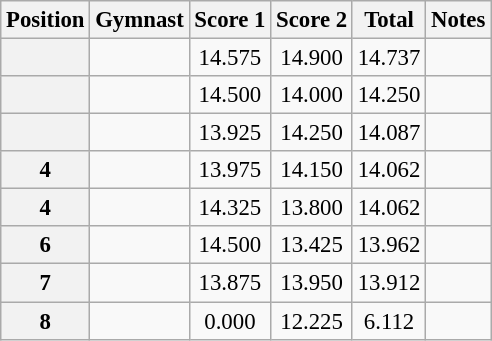<table class="wikitable sortable" style="text-align:center; font-size:95%">
<tr>
<th scope=col>Position</th>
<th scope=col>Gymnast</th>
<th scope=col>Score 1</th>
<th scope=col>Score 2</th>
<th scope=col>Total</th>
<th scope=col>Notes</th>
</tr>
<tr>
<th scope=row></th>
<td align="left"></td>
<td>14.575</td>
<td>14.900</td>
<td>14.737</td>
<td></td>
</tr>
<tr>
<th scope=row></th>
<td align="left"></td>
<td>14.500</td>
<td>14.000</td>
<td>14.250</td>
<td></td>
</tr>
<tr>
<th scope=row></th>
<td align="left"></td>
<td>13.925</td>
<td>14.250</td>
<td>14.087</td>
<td></td>
</tr>
<tr>
<th scope=row>4</th>
<td align="left"></td>
<td>13.975</td>
<td>14.150</td>
<td>14.062</td>
<td></td>
</tr>
<tr>
<th scope=row>4</th>
<td align="left"></td>
<td>14.325</td>
<td>13.800</td>
<td>14.062</td>
<td></td>
</tr>
<tr>
<th scope=row>6</th>
<td align="left"></td>
<td>14.500</td>
<td>13.425</td>
<td>13.962</td>
<td></td>
</tr>
<tr>
<th scope=row>7</th>
<td align="left"></td>
<td>13.875</td>
<td>13.950</td>
<td>13.912</td>
<td></td>
</tr>
<tr>
<th scope=row>8</th>
<td align="left"></td>
<td>0.000</td>
<td>12.225</td>
<td>6.112</td>
<td></td>
</tr>
</table>
